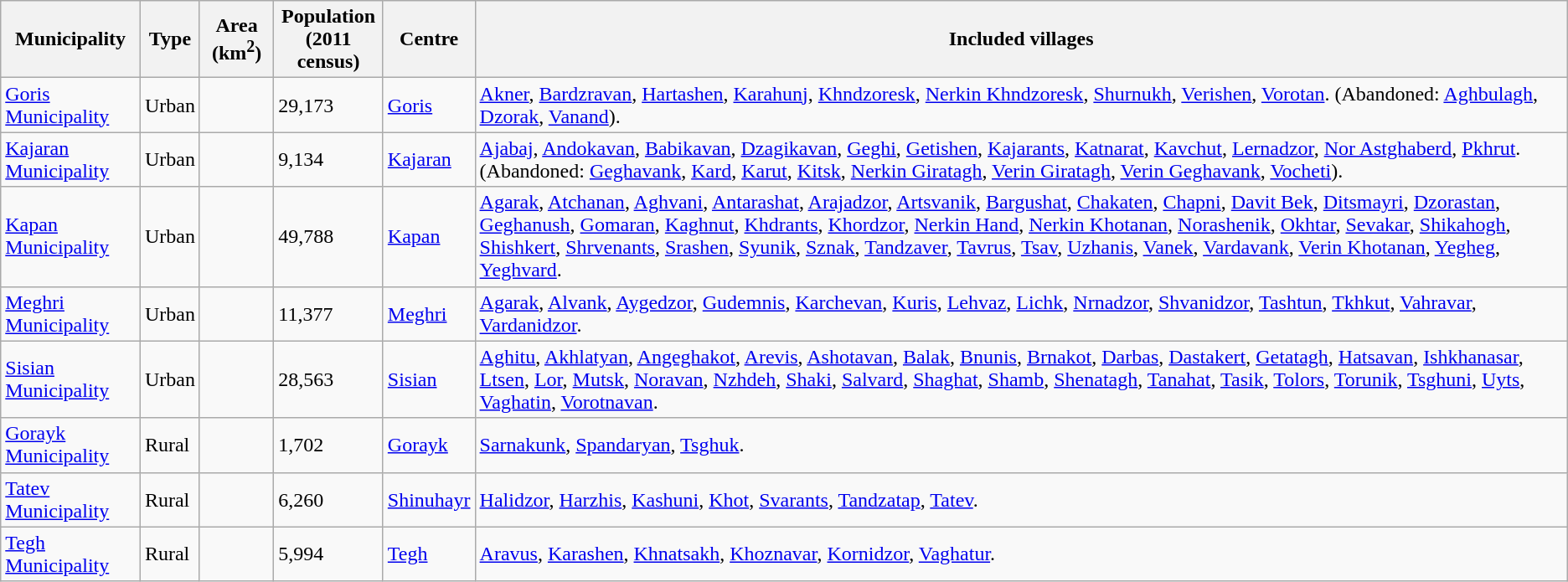<table class="wikitable sortable">
<tr>
<th>Municipality</th>
<th>Type</th>
<th>Area (km<sup>2</sup>)</th>
<th>Population<br>(2011 census)</th>
<th>Centre</th>
<th>Included villages</th>
</tr>
<tr>
<td><a href='#'>Goris Municipality</a></td>
<td>Urban</td>
<td></td>
<td>29,173</td>
<td><a href='#'>Goris</a></td>
<td><a href='#'>Akner</a>, <a href='#'>Bardzravan</a>, <a href='#'>Hartashen</a>, <a href='#'>Karahunj</a>, <a href='#'>Khndzoresk</a>, <a href='#'>Nerkin Khndzoresk</a>, <a href='#'>Shurnukh</a>, <a href='#'>Verishen</a>, <a href='#'>Vorotan</a>. (Abandoned: <a href='#'>Aghbulagh</a>, <a href='#'>Dzorak</a>, <a href='#'>Vanand</a>).</td>
</tr>
<tr>
<td><a href='#'>Kajaran Municipality</a></td>
<td>Urban</td>
<td></td>
<td>9,134</td>
<td><a href='#'>Kajaran</a></td>
<td><a href='#'>Ajabaj</a>, <a href='#'>Andokavan</a>, <a href='#'>Babikavan</a>, <a href='#'>Dzagikavan</a>, <a href='#'>Geghi</a>, <a href='#'>Getishen</a>, <a href='#'>Kajarants</a>, <a href='#'>Katnarat</a>, <a href='#'>Kavchut</a>, <a href='#'>Lernadzor</a>, <a href='#'>Nor Astghaberd</a>, <a href='#'>Pkhrut</a>. (Abandoned: <a href='#'>Geghavank</a>, <a href='#'>Kard</a>, <a href='#'>Karut</a>, <a href='#'>Kitsk</a>, <a href='#'>Nerkin Giratagh</a>, <a href='#'>Verin Giratagh</a>, <a href='#'>Verin Geghavank</a>, <a href='#'>Vocheti</a>).</td>
</tr>
<tr>
<td><a href='#'>Kapan Municipality</a></td>
<td>Urban</td>
<td></td>
<td>49,788</td>
<td><a href='#'>Kapan</a></td>
<td><a href='#'>Agarak</a>, <a href='#'>Atchanan</a>, <a href='#'>Aghvani</a>, <a href='#'>Antarashat</a>, <a href='#'>Arajadzor</a>, <a href='#'>Artsvanik</a>, <a href='#'>Bargushat</a>, <a href='#'>Chakaten</a>, <a href='#'>Chapni</a>, <a href='#'>Davit Bek</a>, <a href='#'>Ditsmayri</a>, <a href='#'>Dzorastan</a>, <a href='#'>Geghanush</a>, <a href='#'>Gomaran</a>, <a href='#'>Kaghnut</a>, <a href='#'>Khdrants</a>, <a href='#'>Khordzor</a>, <a href='#'>Nerkin Hand</a>, <a href='#'>Nerkin Khotanan</a>, <a href='#'>Norashenik</a>, <a href='#'>Okhtar</a>, <a href='#'>Sevakar</a>, <a href='#'>Shikahogh</a>, <a href='#'>Shishkert</a>, <a href='#'>Shrvenants</a>, <a href='#'>Srashen</a>, <a href='#'>Syunik</a>, <a href='#'>Sznak</a>, <a href='#'>Tandzaver</a>, <a href='#'>Tavrus</a>, <a href='#'>Tsav</a>, <a href='#'>Uzhanis</a>, <a href='#'>Vanek</a>, <a href='#'>Vardavank</a>, <a href='#'>Verin Khotanan</a>, <a href='#'>Yegheg</a>, <a href='#'>Yeghvard</a>.</td>
</tr>
<tr>
<td><a href='#'>Meghri Municipality</a></td>
<td>Urban</td>
<td></td>
<td>11,377</td>
<td><a href='#'>Meghri</a></td>
<td><a href='#'>Agarak</a>, <a href='#'>Alvank</a>, <a href='#'>Aygedzor</a>, <a href='#'>Gudemnis</a>, <a href='#'>Karchevan</a>, <a href='#'>Kuris</a>, <a href='#'>Lehvaz</a>, <a href='#'>Lichk</a>, <a href='#'>Nrnadzor</a>, <a href='#'>Shvanidzor</a>, <a href='#'>Tashtun</a>, <a href='#'>Tkhkut</a>, <a href='#'>Vahravar</a>, <a href='#'>Vardanidzor</a>.</td>
</tr>
<tr>
<td><a href='#'>Sisian Municipality</a></td>
<td>Urban</td>
<td></td>
<td>28,563</td>
<td><a href='#'>Sisian</a></td>
<td><a href='#'>Aghitu</a>, <a href='#'>Akhlatyan</a>, <a href='#'>Angeghakot</a>, <a href='#'>Arevis</a>, <a href='#'>Ashotavan</a>, <a href='#'>Balak</a>, <a href='#'>Bnunis</a>, <a href='#'>Brnakot</a>, <a href='#'>Darbas</a>, <a href='#'>Dastakert</a>, <a href='#'>Getatagh</a>, <a href='#'>Hatsavan</a>, <a href='#'>Ishkhanasar</a>, <a href='#'>Ltsen</a>, <a href='#'>Lor</a>, <a href='#'>Mutsk</a>, <a href='#'>Noravan</a>, <a href='#'>Nzhdeh</a>, <a href='#'>Shaki</a>, <a href='#'>Salvard</a>, <a href='#'>Shaghat</a>, <a href='#'>Shamb</a>, <a href='#'>Shenatagh</a>, <a href='#'>Tanahat</a>, <a href='#'>Tasik</a>, <a href='#'>Tolors</a>, <a href='#'>Torunik</a>, <a href='#'>Tsghuni</a>,  <a href='#'>Uyts</a>, <a href='#'>Vaghatin</a>, <a href='#'>Vorotnavan</a>.</td>
</tr>
<tr>
<td><a href='#'>Gorayk Municipality</a></td>
<td>Rural</td>
<td></td>
<td>1,702</td>
<td><a href='#'>Gorayk</a></td>
<td><a href='#'>Sarnakunk</a>, <a href='#'>Spandaryan</a>, <a href='#'>Tsghuk</a>.</td>
</tr>
<tr>
<td><a href='#'>Tatev Municipality</a></td>
<td>Rural</td>
<td></td>
<td>6,260</td>
<td><a href='#'>Shinuhayr</a></td>
<td><a href='#'>Halidzor</a>, <a href='#'>Harzhis</a>, <a href='#'>Kashuni</a>, <a href='#'>Khot</a>, <a href='#'>Svarants</a>, <a href='#'>Tandzatap</a>, <a href='#'>Tatev</a>.</td>
</tr>
<tr>
<td><a href='#'>Tegh Municipality</a></td>
<td>Rural</td>
<td></td>
<td>5,994</td>
<td><a href='#'>Tegh</a></td>
<td><a href='#'>Aravus</a>, <a href='#'>Karashen</a>, <a href='#'>Khnatsakh</a>, <a href='#'>Khoznavar</a>, <a href='#'>Kornidzor</a>, <a href='#'>Vaghatur</a>.</td>
</tr>
</table>
